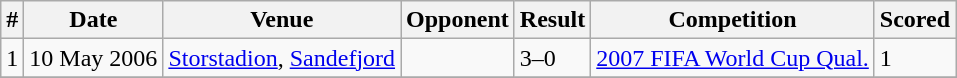<table class="wikitable">
<tr>
<th>#</th>
<th>Date</th>
<th>Venue</th>
<th>Opponent</th>
<th>Result</th>
<th>Competition</th>
<th>Scored</th>
</tr>
<tr>
<td>1</td>
<td>10 May 2006</td>
<td><a href='#'>Storstadion</a>, <a href='#'>Sandefjord</a></td>
<td></td>
<td>3–0</td>
<td><a href='#'>2007 FIFA World Cup Qual.</a></td>
<td>1</td>
</tr>
<tr>
</tr>
</table>
